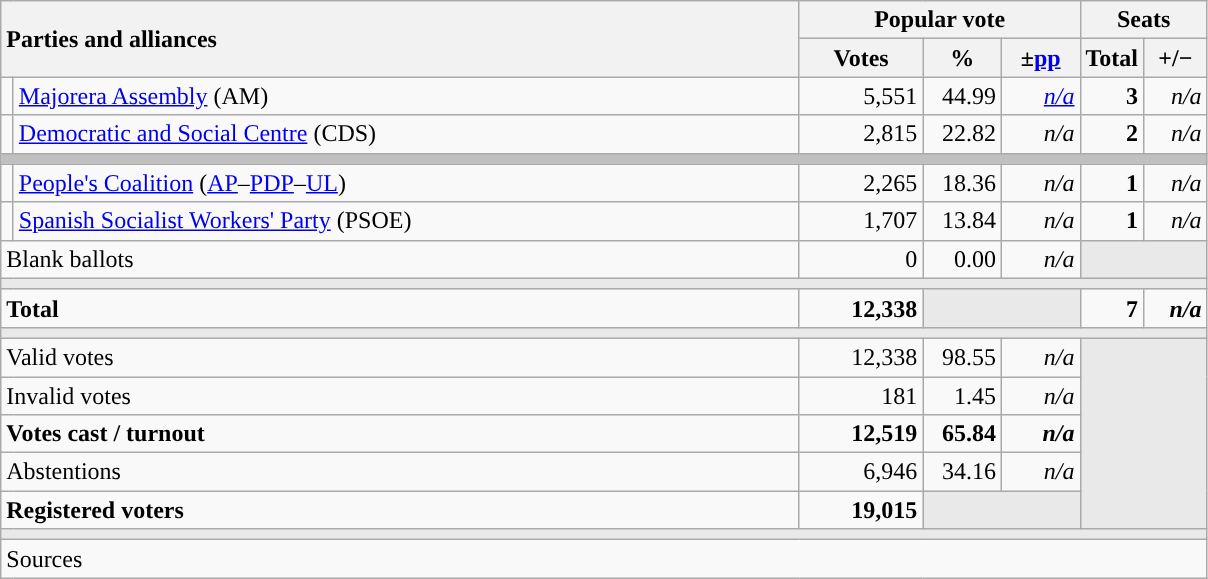<table class="wikitable" style="text-align:right;">
<tr>
<th style="text-align:left;" rowspan="2" colspan="2" width="525">Parties and alliances</th>
<th colspan="3">Popular vote</th>
<th colspan="2">Seats</th>
</tr>
<tr>
<th width="75">Votes</th>
<th width="45">%</th>
<th width="45">±<a href='#'>pp</a></th>
<th width="35">Total</th>
<th width="35">+/−</th>
</tr>
<tr>
<td width="1" style="color:inherit;background:"></td>
<td align="left"><a href='#'>Majorera Assembly</a> (AM)</td>
<td>5,551</td>
<td>44.99</td>
<td><em><a href='#'>n/a</a></em></td>
<td><strong>3</strong></td>
<td><em>n/a</em></td>
</tr>
<tr>
<td style="color:inherit;background:"></td>
<td align="left"><a href='#'>Democratic and Social Centre</a> (CDS)</td>
<td>2,815</td>
<td>22.82</td>
<td><em>n/a</em></td>
<td><strong>2</strong></td>
<td><em>n/a</em></td>
</tr>
<tr>
<td colspan="7" bgcolor="#C0C0C0"></td>
</tr>
<tr>
<td style="color:inherit;background:"></td>
<td align="left"><a href='#'>People's Coalition</a> (<a href='#'>AP</a>–<a href='#'>PDP</a>–<a href='#'>UL</a>)</td>
<td>2,265</td>
<td>18.36</td>
<td><em>n/a</em></td>
<td><strong>1</strong></td>
<td><em>n/a</em></td>
</tr>
<tr>
<td width="1" style="color:inherit;background:"></td>
<td align="left"><a href='#'>Spanish Socialist Workers' Party</a> (PSOE)</td>
<td>1,707</td>
<td>13.84</td>
<td><em>n/a</em></td>
<td><strong>1</strong></td>
<td><em>n/a</em></td>
</tr>
<tr>
<td align="left" colspan="2">Blank ballots</td>
<td>0</td>
<td>0.00</td>
<td><em>n/a</em></td>
<td bgcolor="#E9E9E9" colspan="2"></td>
</tr>
<tr>
<td colspan="7" bgcolor="#E9E9E9"></td>
</tr>
<tr style="font-weight:bold;">
<td align="left" colspan="2">Total</td>
<td>12,338</td>
<td bgcolor="#E9E9E9" colspan="2"></td>
<td>7</td>
<td><em>n/a</em></td>
</tr>
<tr>
<td colspan="7" bgcolor="#E9E9E9"></td>
</tr>
<tr>
<td align="left" colspan="2">Valid votes</td>
<td>12,338</td>
<td>98.55</td>
<td><em>n/a</em></td>
<td bgcolor="#E9E9E9" colspan="2" rowspan="5"></td>
</tr>
<tr>
<td align="left" colspan="2">Invalid votes</td>
<td>181</td>
<td>1.45</td>
<td><em>n/a</em></td>
</tr>
<tr style="font-weight:bold;">
<td align="left" colspan="2">Votes cast / turnout</td>
<td>12,519</td>
<td>65.84</td>
<td><em>n/a</em></td>
</tr>
<tr>
<td align="left" colspan="2">Abstentions</td>
<td>6,946</td>
<td>34.16</td>
<td><em>n/a</em></td>
</tr>
<tr style="font-weight:bold;">
<td align="left" colspan="2">Registered voters</td>
<td>19,015</td>
<td bgcolor="#E9E9E9" colspan="2"></td>
</tr>
<tr>
<td colspan="7" bgcolor="#E9E9E9"></td>
</tr>
<tr>
<td align="left" colspan="7">Sources</td>
</tr>
</table>
